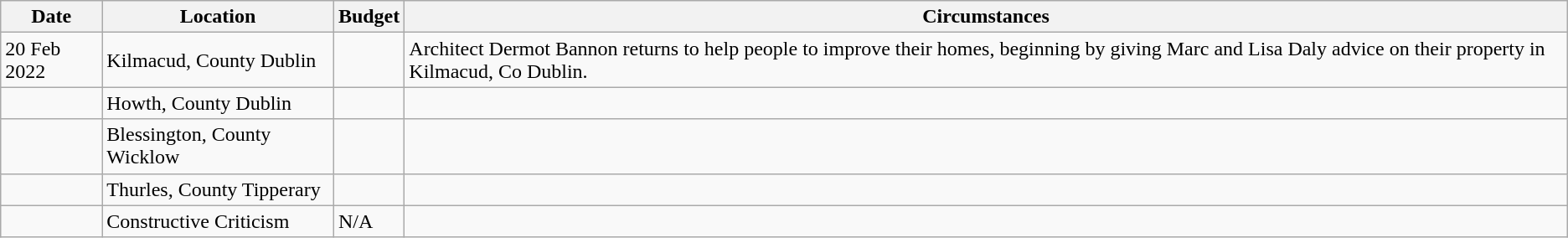<table class="wikitable">
<tr>
<th>Date</th>
<th>Location</th>
<th>Budget</th>
<th>Circumstances</th>
</tr>
<tr>
<td>20 Feb 2022</td>
<td>Kilmacud, County Dublin</td>
<td></td>
<td>Architect Dermot Bannon returns to help people to improve their homes, beginning by giving Marc and Lisa Daly advice on their property in Kilmacud, Co Dublin.</td>
</tr>
<tr>
<td></td>
<td>Howth, County Dublin</td>
<td></td>
<td></td>
</tr>
<tr>
<td></td>
<td>Blessington, County Wicklow</td>
<td></td>
<td></td>
</tr>
<tr>
<td></td>
<td>Thurles, County Tipperary</td>
<td></td>
<td></td>
</tr>
<tr>
<td></td>
<td>Constructive Criticism</td>
<td>N/A</td>
<td></td>
</tr>
</table>
